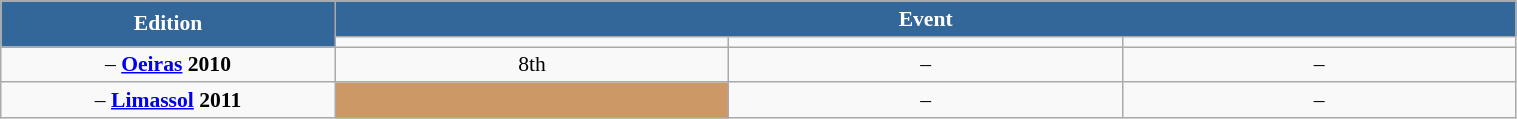<table class="wikitable centre" style="font-size:90%; text-align:center" width="80%">
<tr style="background-color:#369">
<td rowspan="2" width="17%" style="color:white"><strong>Edition</strong></td>
<td colspan="6" style="color:white"><strong>Event</strong></td>
</tr>
<tr>
<td width="20%"><strong></strong></td>
<td width="20%"><strong></strong></td>
<td width="20%"><strong></strong></td>
</tr>
<tr>
<td> – <strong><a href='#'>Oeiras</a> 2010</strong></td>
<td>8th <br> </td>
<td>–</td>
<td>–</td>
</tr>
<tr>
<td> – <strong><a href='#'>Limassol</a> 2011</strong></td>
<td bgcolor="CC9966"><strong></strong><br> </td>
<td>–</td>
<td>–</td>
</tr>
</table>
